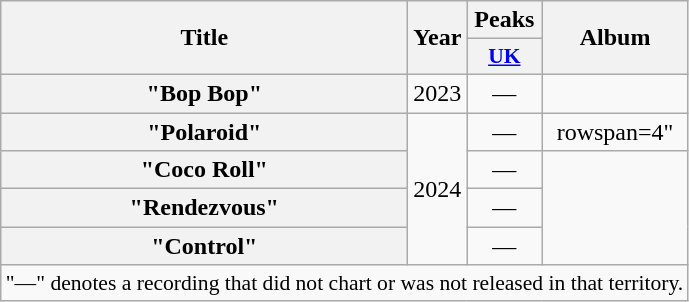<table class="wikitable plainrowheaders" style="text-align:center;">
<tr>
<th scope="col" rowspan="2" style="width:16.5em;">Title</th>
<th scope="col" rowspan="2" style="width:1em;">Year</th>
<th scope="col" colspan="1">Peaks</th>
<th scope="col" rowspan="2">Album</th>
</tr>
<tr>
<th scope="col" style="width:3em;font-size:90%;"><a href='#'>UK</a></th>
</tr>
<tr>
<th scope="row">"Bop Bop"</th>
<td>2023</td>
<td>—</td>
<td></td>
</tr>
<tr>
<th scope="row">"Polaroid"</th>
<td rowspan="4">2024</td>
<td>—</td>
<td>rowspan=4" </td>
</tr>
<tr>
<th scope="row">"Coco Roll"</th>
<td>—</td>
</tr>
<tr>
<th scope="row">"Rendezvous"</th>
<td>—</td>
</tr>
<tr>
<th scope="row">"Control"</th>
<td>—</td>
</tr>
<tr>
<td colspan="14" style="font-size:90%">"—" denotes a recording that did not chart or was not released in that territory.</td>
</tr>
</table>
